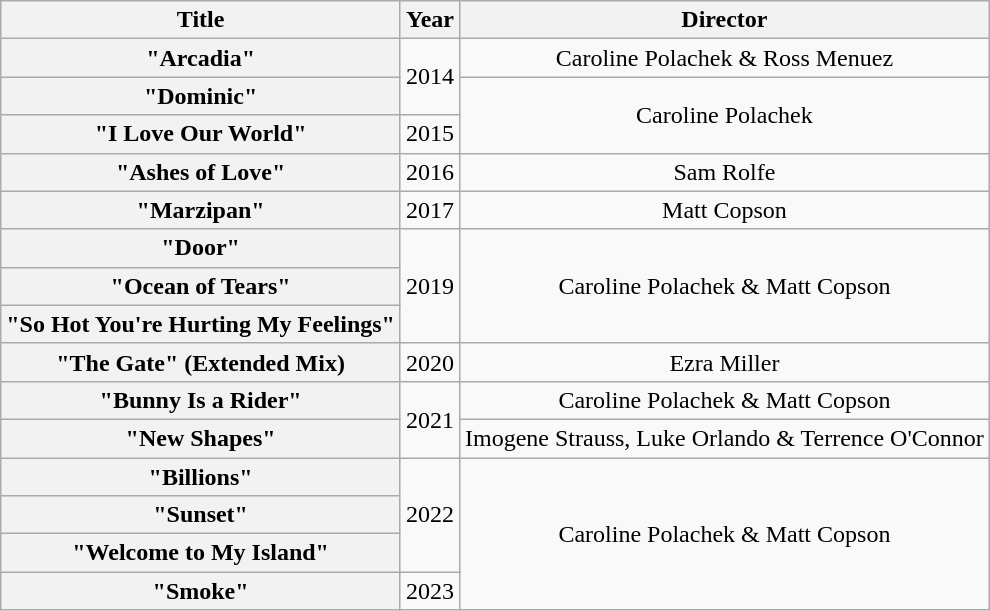<table class="wikitable plainrowheaders" style="text-align:center;">
<tr>
<th scope="col">Title</th>
<th scope="col">Year</th>
<th scope="col">Director</th>
</tr>
<tr>
<th scope="row">"Arcadia"</th>
<td rowspan="2">2014</td>
<td>Caroline Polachek & Ross Menuez</td>
</tr>
<tr>
<th scope="row">"Dominic"</th>
<td rowspan="2">Caroline Polachek</td>
</tr>
<tr>
<th scope="row">"I Love Our World"</th>
<td>2015</td>
</tr>
<tr>
<th scope="row">"Ashes of Love"<br></th>
<td>2016</td>
<td>Sam Rolfe</td>
</tr>
<tr>
<th scope="row">"Marzipan"<br></th>
<td>2017</td>
<td>Matt Copson</td>
</tr>
<tr>
<th scope="row">"Door"</th>
<td rowspan="3">2019</td>
<td rowspan="3">Caroline Polachek & Matt Copson</td>
</tr>
<tr>
<th scope="row">"Ocean of Tears"</th>
</tr>
<tr>
<th scope="row">"So Hot You're Hurting My Feelings"</th>
</tr>
<tr>
<th scope="row">"The Gate" (Extended Mix)</th>
<td>2020</td>
<td>Ezra Miller</td>
</tr>
<tr>
<th scope="row">"Bunny Is a Rider"</th>
<td rowspan="2">2021</td>
<td>Caroline Polachek & Matt Copson</td>
</tr>
<tr>
<th scope="row">"New Shapes"<br></th>
<td>Imogene Strauss, Luke Orlando & Terrence O'Connor</td>
</tr>
<tr>
<th scope="row">"Billions"</th>
<td rowspan="3">2022</td>
<td rowspan="4">Caroline Polachek & Matt Copson</td>
</tr>
<tr>
<th scope="row">"Sunset"</th>
</tr>
<tr>
<th scope="row">"Welcome to My Island"</th>
</tr>
<tr>
<th scope="row">"Smoke"</th>
<td>2023</td>
</tr>
</table>
